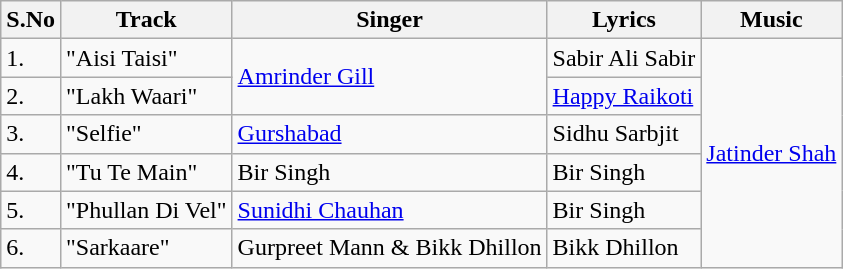<table class="wikitable">
<tr>
<th>S.No</th>
<th>Track</th>
<th>Singer</th>
<th>Lyrics</th>
<th>Music</th>
</tr>
<tr>
<td>1.</td>
<td>"Aisi Taisi"</td>
<td rowspan="2"><a href='#'>Amrinder Gill</a></td>
<td>Sabir Ali Sabir</td>
<td rowspan="6"><a href='#'>Jatinder Shah</a></td>
</tr>
<tr>
<td>2.</td>
<td>"Lakh Waari"</td>
<td><a href='#'>Happy Raikoti</a></td>
</tr>
<tr>
<td>3.</td>
<td>"Selfie"</td>
<td><a href='#'>Gurshabad</a></td>
<td>Sidhu Sarbjit</td>
</tr>
<tr>
<td>4.</td>
<td>"Tu Te Main"</td>
<td>Bir Singh</td>
<td>Bir Singh</td>
</tr>
<tr>
<td>5.</td>
<td>"Phullan Di Vel"</td>
<td><a href='#'>Sunidhi Chauhan</a></td>
<td>Bir Singh</td>
</tr>
<tr>
<td>6.</td>
<td>"Sarkaare"</td>
<td>Gurpreet Mann & Bikk Dhillon</td>
<td>Bikk Dhillon</td>
</tr>
</table>
